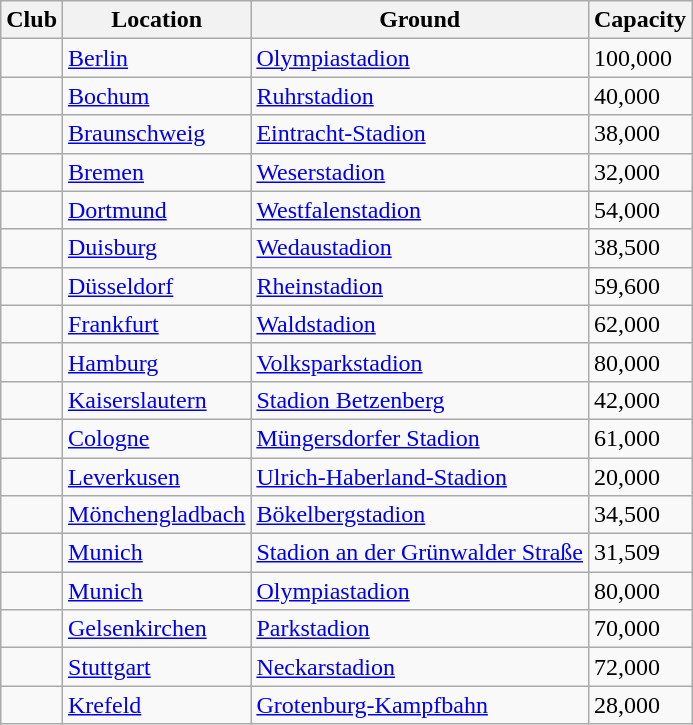<table class="wikitable sortable">
<tr>
<th>Club</th>
<th>Location</th>
<th>Ground</th>
<th>Capacity</th>
</tr>
<tr>
<td></td>
<td><a href='#'>Berlin</a></td>
<td><a href='#'>Olympiastadion</a></td>
<td>100,000</td>
</tr>
<tr>
<td></td>
<td><a href='#'>Bochum</a></td>
<td><a href='#'>Ruhrstadion</a></td>
<td>40,000</td>
</tr>
<tr>
<td></td>
<td><a href='#'>Braunschweig</a></td>
<td><a href='#'>Eintracht-Stadion</a></td>
<td>38,000</td>
</tr>
<tr>
<td></td>
<td><a href='#'>Bremen</a></td>
<td><a href='#'>Weserstadion</a></td>
<td>32,000</td>
</tr>
<tr>
<td></td>
<td><a href='#'>Dortmund</a></td>
<td><a href='#'>Westfalenstadion</a></td>
<td>54,000</td>
</tr>
<tr>
<td></td>
<td><a href='#'>Duisburg</a></td>
<td><a href='#'>Wedaustadion</a></td>
<td>38,500</td>
</tr>
<tr>
<td></td>
<td><a href='#'>Düsseldorf</a></td>
<td><a href='#'>Rheinstadion</a></td>
<td>59,600</td>
</tr>
<tr>
<td></td>
<td><a href='#'>Frankfurt</a></td>
<td><a href='#'>Waldstadion</a></td>
<td>62,000</td>
</tr>
<tr>
<td></td>
<td><a href='#'>Hamburg</a></td>
<td><a href='#'>Volksparkstadion</a></td>
<td>80,000</td>
</tr>
<tr>
<td></td>
<td><a href='#'>Kaiserslautern</a></td>
<td><a href='#'>Stadion Betzenberg</a></td>
<td>42,000</td>
</tr>
<tr>
<td></td>
<td><a href='#'>Cologne</a></td>
<td><a href='#'>Müngersdorfer Stadion</a></td>
<td>61,000</td>
</tr>
<tr>
<td></td>
<td><a href='#'>Leverkusen</a></td>
<td><a href='#'>Ulrich-Haberland-Stadion</a></td>
<td>20,000</td>
</tr>
<tr>
<td></td>
<td><a href='#'>Mönchengladbach</a></td>
<td><a href='#'>Bökelbergstadion</a></td>
<td>34,500</td>
</tr>
<tr>
<td></td>
<td><a href='#'>Munich</a></td>
<td><a href='#'>Stadion an der Grünwalder Straße</a></td>
<td>31,509</td>
</tr>
<tr>
<td></td>
<td><a href='#'>Munich</a></td>
<td><a href='#'>Olympiastadion</a></td>
<td>80,000</td>
</tr>
<tr>
<td></td>
<td><a href='#'>Gelsenkirchen</a></td>
<td><a href='#'>Parkstadion</a></td>
<td>70,000</td>
</tr>
<tr>
<td></td>
<td><a href='#'>Stuttgart</a></td>
<td><a href='#'>Neckarstadion</a></td>
<td>72,000</td>
</tr>
<tr>
<td></td>
<td><a href='#'>Krefeld</a></td>
<td><a href='#'>Grotenburg-Kampfbahn</a></td>
<td>28,000</td>
</tr>
</table>
